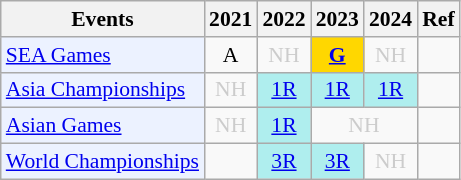<table style='font-size: 90%; text-align:center;' class='wikitable'>
<tr>
<th>Events</th>
<th>2021</th>
<th>2022</th>
<th>2023</th>
<th>2024</th>
<th>Ref</th>
</tr>
<tr>
<td bgcolor="#ECF2FF"; align="left"><a href='#'>SEA Games</a></td>
<td>A</td>
<td style=color:#ccc>NH</td>
<td bgcolor=gold><a href='#'><strong>G</strong></a></td>
<td style=color:#ccc>NH</td>
<td></td>
</tr>
<tr>
<td bgcolor="#ECF2FF"; align="left"><a href='#'>Asia Championships</a></td>
<td style=color:#ccc>NH</td>
<td bgcolor=AFEEEE><a href='#'>1R</a></td>
<td bgcolor=AFEEEE><a href='#'>1R</a></td>
<td bgcolor=AFEEEE><a href='#'>1R</a></td>
<td></td>
</tr>
<tr>
<td bgcolor="#ECF2FF"; align="left"><a href='#'>Asian Games</a></td>
<td style=color:#ccc>NH</td>
<td bgcolor=AFEEEE><a href='#'>1R</a></td>
<td colspan="2" style=color:#ccc>NH</td>
<td></td>
</tr>
<tr>
<td bgcolor="#ECF2FF"; align="left"><a href='#'>World Championships</a></td>
<td><a href='#'></a></td>
<td bgcolor=AFEEEE><a href='#'>3R</a></td>
<td bgcolor=AFEEEE><a href='#'>3R</a></td>
<td style=color:#ccc>NH</td>
<td></td>
</tr>
</table>
